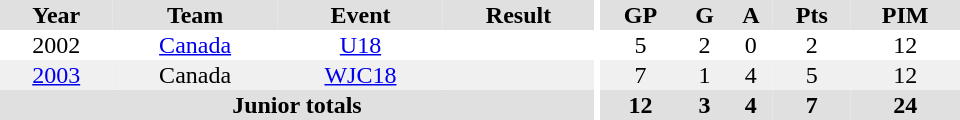<table border="0" cellpadding="1" cellspacing="0" ID="Table3" style="text-align:center; width:40em">
<tr ALIGN="center" bgcolor="#e0e0e0">
<th>Year</th>
<th>Team</th>
<th>Event</th>
<th>Result</th>
<th rowspan="99" bgcolor="#ffffff"></th>
<th>GP</th>
<th>G</th>
<th>A</th>
<th>Pts</th>
<th>PIM</th>
</tr>
<tr>
<td>2002</td>
<td><a href='#'>Canada</a></td>
<td><a href='#'>U18</a></td>
<td></td>
<td>5</td>
<td>2</td>
<td>0</td>
<td>2</td>
<td>12</td>
</tr>
<tr bgcolor="#f0f0f0">
<td><a href='#'>2003</a></td>
<td>Canada</td>
<td><a href='#'>WJC18</a></td>
<td></td>
<td>7</td>
<td>1</td>
<td>4</td>
<td>5</td>
<td>12</td>
</tr>
<tr bgcolor="#e0e0e0">
<th colspan="4">Junior totals</th>
<th>12</th>
<th>3</th>
<th>4</th>
<th>7</th>
<th>24</th>
</tr>
</table>
